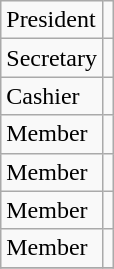<table class="wikitable">
<tr>
<td>President</td>
<td></td>
</tr>
<tr>
<td>Secretary</td>
<td></td>
</tr>
<tr>
<td>Cashier</td>
<td></td>
</tr>
<tr>
<td>Member</td>
<td></td>
</tr>
<tr>
<td>Member</td>
<td></td>
</tr>
<tr>
<td>Member</td>
<td></td>
</tr>
<tr>
<td>Member</td>
<td></td>
</tr>
<tr>
</tr>
</table>
